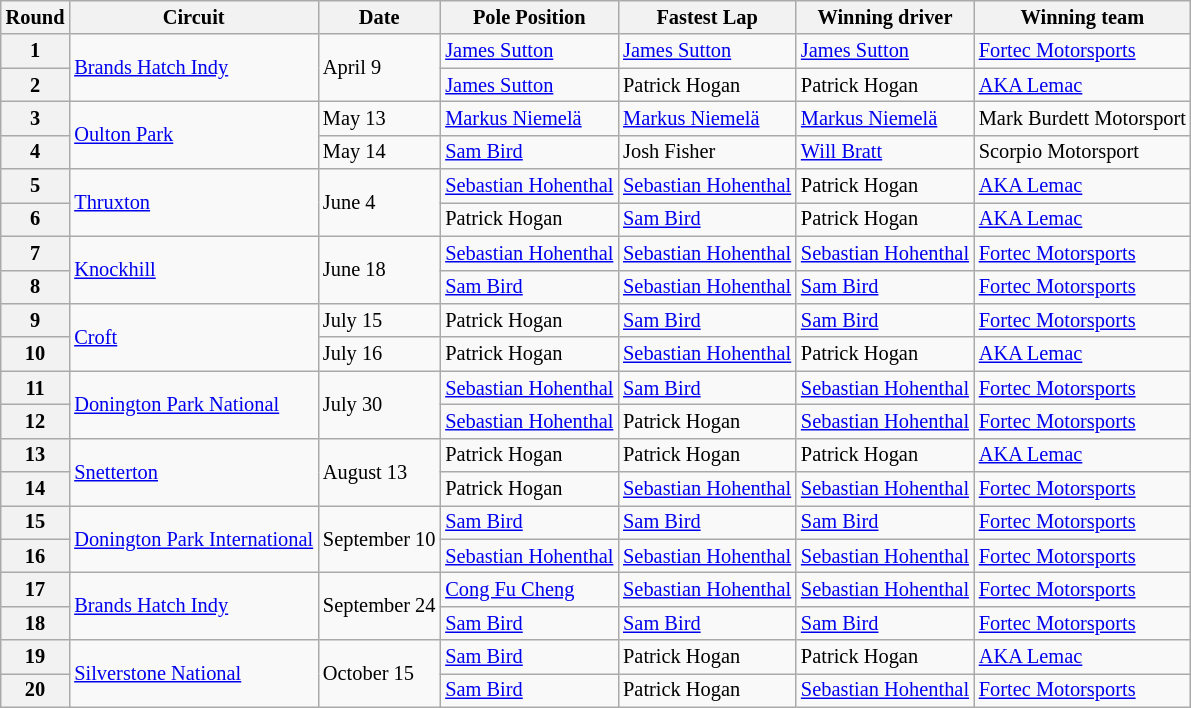<table class="wikitable" style="font-size: 85%">
<tr>
<th>Round</th>
<th>Circuit</th>
<th>Date</th>
<th>Pole Position</th>
<th>Fastest Lap</th>
<th>Winning driver</th>
<th>Winning team</th>
</tr>
<tr>
<th>1</th>
<td rowspan=2><a href='#'>Brands Hatch Indy</a></td>
<td rowspan=2>April 9</td>
<td> <a href='#'>James Sutton</a></td>
<td> <a href='#'>James Sutton</a></td>
<td> <a href='#'>James Sutton</a></td>
<td><a href='#'>Fortec Motorsports</a></td>
</tr>
<tr>
<th>2</th>
<td> <a href='#'>James Sutton</a></td>
<td> Patrick Hogan</td>
<td> Patrick Hogan</td>
<td><a href='#'>AKA Lemac</a></td>
</tr>
<tr>
<th>3</th>
<td rowspan=2><a href='#'>Oulton Park</a></td>
<td>May 13</td>
<td> <a href='#'>Markus Niemelä</a></td>
<td> <a href='#'>Markus Niemelä</a></td>
<td> <a href='#'>Markus Niemelä</a></td>
<td>Mark Burdett Motorsport</td>
</tr>
<tr>
<th>4</th>
<td>May 14</td>
<td> <a href='#'>Sam Bird</a></td>
<td> Josh Fisher</td>
<td> <a href='#'>Will Bratt</a></td>
<td>Scorpio Motorsport</td>
</tr>
<tr>
<th>5</th>
<td rowspan=2><a href='#'>Thruxton</a></td>
<td rowspan=2>June 4</td>
<td> <a href='#'>Sebastian Hohenthal</a></td>
<td> <a href='#'>Sebastian Hohenthal</a></td>
<td> Patrick Hogan</td>
<td><a href='#'>AKA Lemac</a></td>
</tr>
<tr>
<th>6</th>
<td> Patrick Hogan</td>
<td> <a href='#'>Sam Bird</a></td>
<td> Patrick Hogan</td>
<td><a href='#'>AKA Lemac</a></td>
</tr>
<tr>
<th>7</th>
<td rowspan=2><a href='#'>Knockhill</a></td>
<td rowspan=2>June 18</td>
<td> <a href='#'>Sebastian Hohenthal</a></td>
<td> <a href='#'>Sebastian Hohenthal</a></td>
<td> <a href='#'>Sebastian Hohenthal</a></td>
<td><a href='#'>Fortec Motorsports</a></td>
</tr>
<tr>
<th>8</th>
<td> <a href='#'>Sam Bird</a></td>
<td> <a href='#'>Sebastian Hohenthal</a></td>
<td> <a href='#'>Sam Bird</a></td>
<td><a href='#'>Fortec Motorsports</a></td>
</tr>
<tr>
<th>9</th>
<td rowspan=2><a href='#'>Croft</a></td>
<td>July 15</td>
<td> Patrick Hogan</td>
<td> <a href='#'>Sam Bird</a></td>
<td> <a href='#'>Sam Bird</a></td>
<td><a href='#'>Fortec Motorsports</a></td>
</tr>
<tr>
<th>10</th>
<td>July 16</td>
<td> Patrick Hogan</td>
<td> <a href='#'>Sebastian Hohenthal</a></td>
<td> Patrick Hogan</td>
<td><a href='#'>AKA Lemac</a></td>
</tr>
<tr>
<th>11</th>
<td rowspan=2><a href='#'>Donington Park National</a></td>
<td rowspan=2>July 30</td>
<td> <a href='#'>Sebastian Hohenthal</a></td>
<td> <a href='#'>Sam Bird</a></td>
<td> <a href='#'>Sebastian Hohenthal</a></td>
<td><a href='#'>Fortec Motorsports</a></td>
</tr>
<tr>
<th>12</th>
<td> <a href='#'>Sebastian Hohenthal</a></td>
<td> Patrick Hogan</td>
<td> <a href='#'>Sebastian Hohenthal</a></td>
<td><a href='#'>Fortec Motorsports</a></td>
</tr>
<tr>
<th>13</th>
<td rowspan=2><a href='#'>Snetterton</a></td>
<td rowspan=2>August 13</td>
<td> Patrick Hogan</td>
<td> Patrick Hogan</td>
<td> Patrick Hogan</td>
<td><a href='#'>AKA Lemac</a></td>
</tr>
<tr>
<th>14</th>
<td> Patrick Hogan</td>
<td> <a href='#'>Sebastian Hohenthal</a></td>
<td> <a href='#'>Sebastian Hohenthal</a></td>
<td><a href='#'>Fortec Motorsports</a></td>
</tr>
<tr>
<th>15</th>
<td rowspan=2><a href='#'>Donington Park International</a></td>
<td rowspan=2>September 10</td>
<td> <a href='#'>Sam Bird</a></td>
<td> <a href='#'>Sam Bird</a></td>
<td> <a href='#'>Sam Bird</a></td>
<td><a href='#'>Fortec Motorsports</a></td>
</tr>
<tr>
<th>16</th>
<td> <a href='#'>Sebastian Hohenthal</a></td>
<td> <a href='#'>Sebastian Hohenthal</a></td>
<td> <a href='#'>Sebastian Hohenthal</a></td>
<td><a href='#'>Fortec Motorsports</a></td>
</tr>
<tr>
<th>17</th>
<td rowspan=2><a href='#'>Brands Hatch Indy</a></td>
<td rowspan=2>September 24</td>
<td> <a href='#'>Cong Fu Cheng</a></td>
<td> <a href='#'>Sebastian Hohenthal</a></td>
<td> <a href='#'>Sebastian Hohenthal</a></td>
<td><a href='#'>Fortec Motorsports</a></td>
</tr>
<tr>
<th>18</th>
<td> <a href='#'>Sam Bird</a></td>
<td> <a href='#'>Sam Bird</a></td>
<td> <a href='#'>Sam Bird</a></td>
<td><a href='#'>Fortec Motorsports</a></td>
</tr>
<tr>
<th>19</th>
<td rowspan=2><a href='#'>Silverstone National</a></td>
<td rowspan=2>October 15</td>
<td> <a href='#'>Sam Bird</a></td>
<td> Patrick Hogan</td>
<td> Patrick Hogan</td>
<td><a href='#'>AKA Lemac</a></td>
</tr>
<tr>
<th>20</th>
<td> <a href='#'>Sam Bird</a></td>
<td> Patrick Hogan</td>
<td> <a href='#'>Sebastian Hohenthal</a></td>
<td><a href='#'>Fortec Motorsports</a></td>
</tr>
</table>
